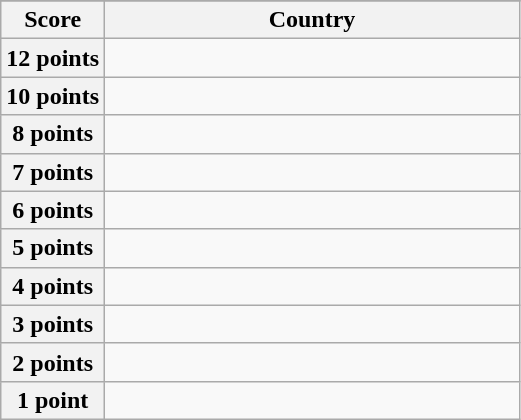<table class="wikitable">
<tr>
</tr>
<tr>
<th scope="col" width="20%">Score</th>
<th scope="col">Country</th>
</tr>
<tr>
<th scope="row">12 points</th>
<td></td>
</tr>
<tr>
<th scope="row">10 points</th>
<td></td>
</tr>
<tr>
<th scope="row">8 points</th>
<td></td>
</tr>
<tr>
<th scope="row">7 points</th>
<td></td>
</tr>
<tr>
<th scope="row">6 points</th>
<td></td>
</tr>
<tr>
<th scope="row">5 points</th>
<td></td>
</tr>
<tr>
<th scope="row">4 points</th>
<td></td>
</tr>
<tr>
<th scope="row">3 points</th>
<td></td>
</tr>
<tr>
<th scope="row">2 points</th>
<td></td>
</tr>
<tr>
<th scope="row">1 point</th>
<td></td>
</tr>
</table>
